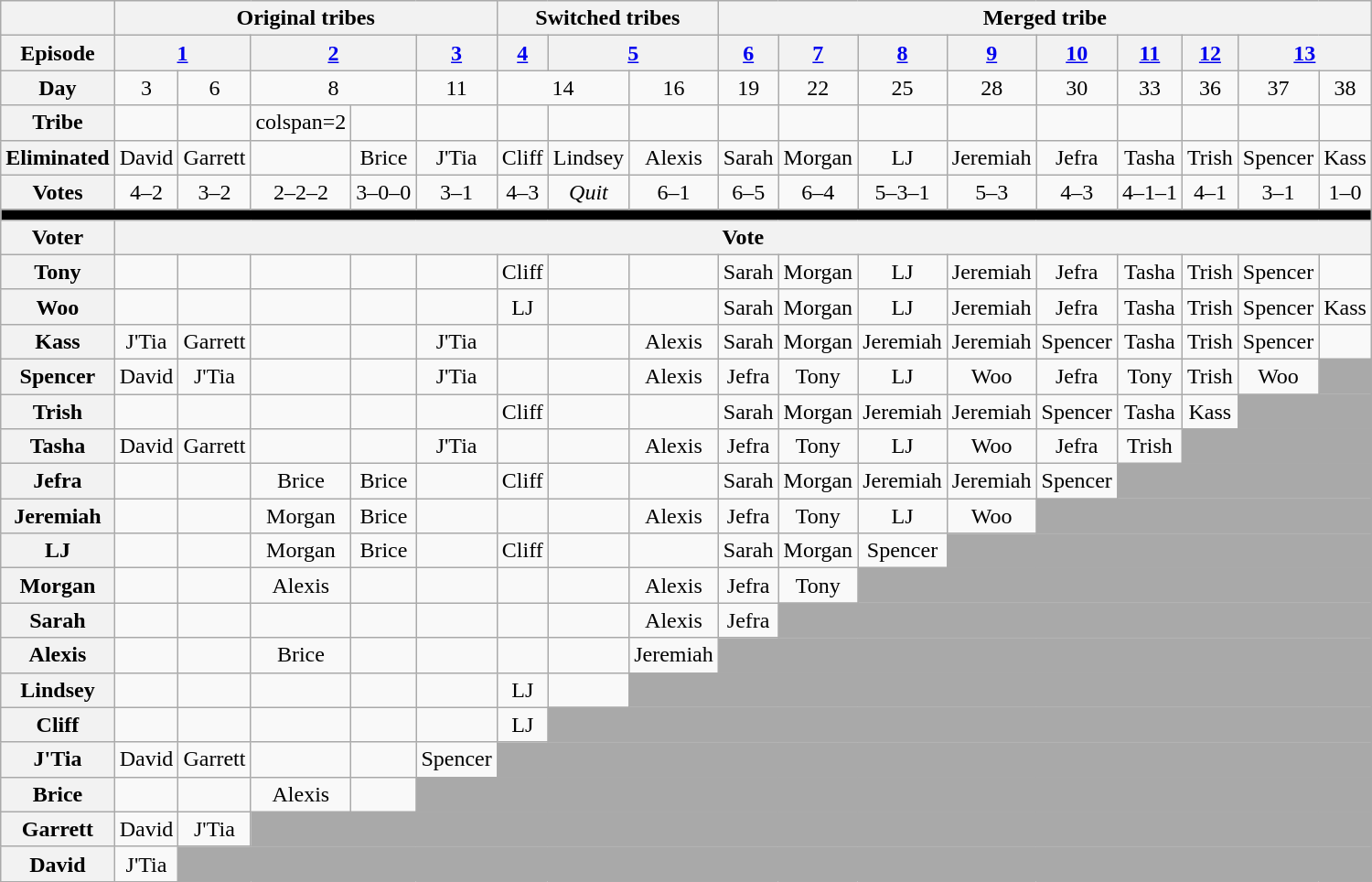<table class="wikitable" style="text-align:center">
<tr>
<th></th>
<th colspan=5>Original tribes</th>
<th colspan=3>Switched tribes</th>
<th colspan=11>Merged tribe</th>
</tr>
<tr>
<th>Episode</th>
<th colspan=2><a href='#'>1</a></th>
<th colspan=2><a href='#'>2</a></th>
<th><a href='#'>3</a></th>
<th><a href='#'>4</a></th>
<th colspan=2><a href='#'>5</a></th>
<th><a href='#'>6</a></th>
<th><a href='#'>7</a></th>
<th><a href='#'>8</a></th>
<th><a href='#'>9</a></th>
<th><a href='#'>10</a></th>
<th><a href='#'>11</a></th>
<th><a href='#'>12</a></th>
<th colspan=2><a href='#'>13</a></th>
</tr>
<tr>
<th>Day</th>
<td>3</td>
<td>6</td>
<td colspan=2>8</td>
<td>11</td>
<td colspan=2>14</td>
<td>16</td>
<td>19</td>
<td>22</td>
<td>25</td>
<td>28</td>
<td>30</td>
<td>33</td>
<td>36</td>
<td>37</td>
<td>38</td>
</tr>
<tr>
<th>Tribe</th>
<td></td>
<td></td>
<td>colspan=2 </td>
<td></td>
<td></td>
<td></td>
<td></td>
<td></td>
<td></td>
<td></td>
<td></td>
<td></td>
<td></td>
<td></td>
<td></td>
<td></td>
</tr>
<tr>
<th>Eliminated</th>
<td>David</td>
<td>Garrett</td>
<td></td>
<td>Brice</td>
<td>J'Tia</td>
<td>Cliff</td>
<td>Lindsey</td>
<td>Alexis</td>
<td>Sarah</td>
<td>Morgan</td>
<td>LJ</td>
<td>Jeremiah</td>
<td>Jefra</td>
<td>Tasha</td>
<td>Trish</td>
<td>Spencer</td>
<td>Kass</td>
</tr>
<tr>
<th>Votes</th>
<td>4–2</td>
<td>3–2</td>
<td>2–2–2</td>
<td>3–0–0</td>
<td>3–1</td>
<td>4–3</td>
<td><em>Quit</em></td>
<td>6–1</td>
<td>6–5</td>
<td>6–4</td>
<td>5–3–1</td>
<td>5–3</td>
<td>4–3</td>
<td>4–1–1</td>
<td>4–1</td>
<td>3–1</td>
<td>1–0</td>
</tr>
<tr>
<td colspan="20" bgcolor="black"></td>
</tr>
<tr>
<th>Voter</th>
<th colspan=17>Vote</th>
</tr>
<tr>
<th>Tony</th>
<td></td>
<td></td>
<td></td>
<td></td>
<td></td>
<td>Cliff</td>
<td></td>
<td></td>
<td>Sarah</td>
<td>Morgan</td>
<td>LJ</td>
<td>Jeremiah</td>
<td>Jefra</td>
<td>Tasha</td>
<td>Trish</td>
<td>Spencer</td>
<td></td>
</tr>
<tr>
<th>Woo</th>
<td></td>
<td></td>
<td></td>
<td></td>
<td></td>
<td>LJ</td>
<td></td>
<td></td>
<td>Sarah</td>
<td>Morgan</td>
<td>LJ</td>
<td>Jeremiah</td>
<td>Jefra</td>
<td>Tasha</td>
<td>Trish</td>
<td>Spencer</td>
<td>Kass</td>
</tr>
<tr>
<th>Kass</th>
<td>J'Tia</td>
<td>Garrett</td>
<td></td>
<td></td>
<td>J'Tia</td>
<td></td>
<td></td>
<td>Alexis</td>
<td>Sarah</td>
<td>Morgan</td>
<td>Jeremiah</td>
<td>Jeremiah</td>
<td>Spencer</td>
<td>Tasha</td>
<td>Trish</td>
<td>Spencer</td>
<td></td>
</tr>
<tr>
<th>Spencer</th>
<td>David</td>
<td>J'Tia</td>
<td></td>
<td></td>
<td>J'Tia</td>
<td></td>
<td></td>
<td>Alexis</td>
<td>Jefra</td>
<td>Tony</td>
<td>LJ</td>
<td>Woo</td>
<td>Jefra</td>
<td>Tony</td>
<td>Trish</td>
<td>Woo</td>
<td bgcolor=A9A9A9></td>
</tr>
<tr>
<th>Trish</th>
<td></td>
<td></td>
<td></td>
<td></td>
<td></td>
<td>Cliff</td>
<td></td>
<td></td>
<td>Sarah</td>
<td>Morgan</td>
<td>Jeremiah</td>
<td>Jeremiah</td>
<td>Spencer</td>
<td>Tasha</td>
<td>Kass</td>
<td colspan=2 bgcolor=A9A9A9></td>
</tr>
<tr>
<th>Tasha</th>
<td>David</td>
<td>Garrett</td>
<td></td>
<td></td>
<td>J'Tia</td>
<td></td>
<td></td>
<td>Alexis</td>
<td>Jefra</td>
<td>Tony</td>
<td>LJ</td>
<td>Woo</td>
<td>Jefra</td>
<td>Trish</td>
<td colspan=3 bgcolor=A9A9A9></td>
</tr>
<tr>
<th>Jefra</th>
<td></td>
<td></td>
<td>Brice</td>
<td>Brice</td>
<td></td>
<td>Cliff</td>
<td></td>
<td></td>
<td>Sarah</td>
<td>Morgan</td>
<td>Jeremiah</td>
<td>Jeremiah</td>
<td>Spencer</td>
<td colspan=4 bgcolor=A9A9A9></td>
</tr>
<tr>
<th>Jeremiah</th>
<td></td>
<td></td>
<td>Morgan</td>
<td>Brice</td>
<td></td>
<td></td>
<td></td>
<td>Alexis</td>
<td>Jefra</td>
<td>Tony</td>
<td>LJ</td>
<td>Woo</td>
<td colspan=5 bgcolor=A9A9A9></td>
</tr>
<tr>
<th>LJ</th>
<td></td>
<td></td>
<td>Morgan</td>
<td>Brice</td>
<td></td>
<td>Cliff</td>
<td></td>
<td></td>
<td>Sarah</td>
<td>Morgan</td>
<td>Spencer</td>
<td colspan=6 bgcolor=A9A9A9></td>
</tr>
<tr>
<th>Morgan</th>
<td></td>
<td></td>
<td>Alexis</td>
<td></td>
<td></td>
<td></td>
<td></td>
<td>Alexis</td>
<td>Jefra</td>
<td>Tony</td>
<td colspan=7 bgcolor=A9A9A9></td>
</tr>
<tr>
<th>Sarah</th>
<td></td>
<td></td>
<td></td>
<td></td>
<td></td>
<td></td>
<td></td>
<td>Alexis</td>
<td>Jefra</td>
<td colspan=8 bgcolor=A9A9A9></td>
</tr>
<tr>
<th>Alexis</th>
<td></td>
<td></td>
<td>Brice</td>
<td></td>
<td></td>
<td></td>
<td></td>
<td>Jeremiah</td>
<td colspan=9 bgcolor=A9A9A9></td>
</tr>
<tr>
<th>Lindsey</th>
<td></td>
<td></td>
<td></td>
<td></td>
<td></td>
<td>LJ</td>
<td></td>
<td colspan=10 bgcolor=A9A9A9></td>
</tr>
<tr>
<th>Cliff</th>
<td></td>
<td></td>
<td></td>
<td></td>
<td></td>
<td>LJ</td>
<td colspan=11 bgcolor=A9A9A9></td>
</tr>
<tr>
<th>J'Tia</th>
<td>David</td>
<td>Garrett</td>
<td></td>
<td></td>
<td>Spencer</td>
<td colspan=12 bgcolor=A9A9A9></td>
</tr>
<tr>
<th>Brice</th>
<td></td>
<td></td>
<td>Alexis</td>
<td></td>
<td colspan=13 bgcolor=A9A9A9></td>
</tr>
<tr>
<th>Garrett</th>
<td>David</td>
<td>J'Tia</td>
<td colspan=15 bgcolor=A9A9A9></td>
</tr>
<tr>
<th>David</th>
<td>J'Tia</td>
<td colspan=16 bgcolor=A9A9A9></td>
</tr>
</table>
